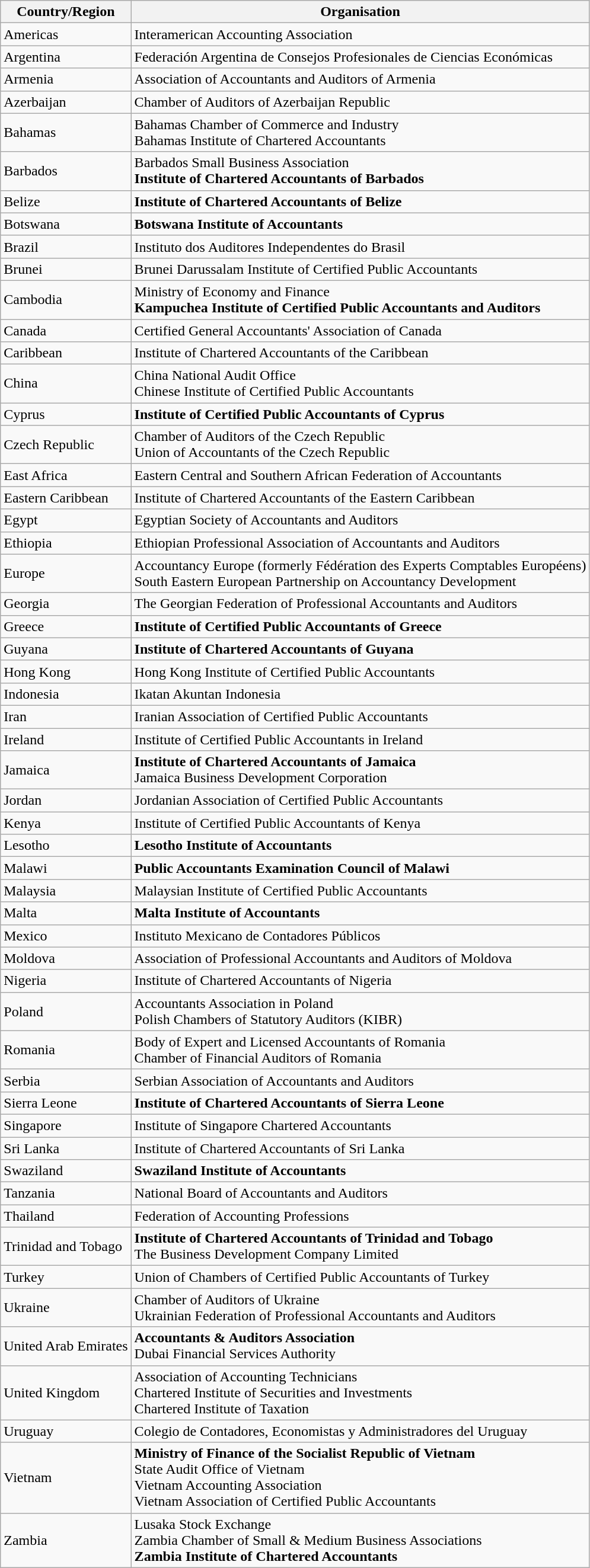<table class="wikitable sortable">
<tr>
<th>Country/Region</th>
<th>Organisation</th>
</tr>
<tr>
<td>Americas</td>
<td>Interamerican Accounting Association</td>
</tr>
<tr>
<td>Argentina</td>
<td>Federación Argentina de Consejos Profesionales de Ciencias Económicas</td>
</tr>
<tr>
<td>Armenia</td>
<td>Association of Accountants and Auditors of Armenia</td>
</tr>
<tr>
<td>Azerbaijan</td>
<td>Chamber of Auditors of Azerbaijan Republic</td>
</tr>
<tr>
<td>Bahamas</td>
<td>Bahamas Chamber of Commerce and Industry<br>Bahamas Institute of Chartered Accountants</td>
</tr>
<tr>
<td>Barbados</td>
<td>Barbados Small Business Association<br><strong>Institute of Chartered Accountants of Barbados</strong></td>
</tr>
<tr>
<td>Belize</td>
<td><strong>Institute of Chartered Accountants of Belize</strong></td>
</tr>
<tr>
<td>Botswana</td>
<td><strong>Botswana Institute of Accountants</strong></td>
</tr>
<tr>
<td>Brazil</td>
<td>Instituto dos Auditores Independentes do Brasil</td>
</tr>
<tr>
<td>Brunei</td>
<td>Brunei Darussalam Institute of Certified Public Accountants</td>
</tr>
<tr>
<td>Cambodia</td>
<td>Ministry of Economy and Finance<br><strong>Kampuchea Institute of Certified Public Accountants and Auditors</strong></td>
</tr>
<tr>
<td>Canada</td>
<td>Certified General Accountants' Association of Canada</td>
</tr>
<tr>
<td>Caribbean</td>
<td>Institute of Chartered Accountants of the Caribbean</td>
</tr>
<tr>
<td>China</td>
<td>China National Audit Office<br>Chinese Institute of Certified Public Accountants</td>
</tr>
<tr>
<td>Cyprus</td>
<td><strong>Institute of Certified Public Accountants of Cyprus</strong></td>
</tr>
<tr>
<td>Czech Republic</td>
<td>Chamber of Auditors of the Czech Republic<br>Union of Accountants of the Czech Republic</td>
</tr>
<tr>
<td>East Africa</td>
<td>Eastern Central and Southern African Federation of Accountants</td>
</tr>
<tr>
<td>Eastern Caribbean</td>
<td>Institute of Chartered Accountants of the Eastern Caribbean</td>
</tr>
<tr>
<td>Egypt</td>
<td>Egyptian Society of Accountants and Auditors</td>
</tr>
<tr>
<td>Ethiopia</td>
<td>Ethiopian Professional Association of Accountants and Auditors</td>
</tr>
<tr>
<td>Europe</td>
<td>Accountancy Europe (formerly Fédération des Experts Comptables Européens)<br>South Eastern European Partnership on Accountancy Development</td>
</tr>
<tr>
<td>Georgia</td>
<td>The Georgian Federation of Professional Accountants and Auditors</td>
</tr>
<tr>
<td>Greece</td>
<td><strong>Institute of Certified Public Accountants of Greece</strong></td>
</tr>
<tr>
<td>Guyana</td>
<td><strong>Institute of Chartered Accountants of Guyana</strong></td>
</tr>
<tr>
<td>Hong Kong</td>
<td>Hong Kong Institute of Certified Public Accountants</td>
</tr>
<tr>
<td>Indonesia</td>
<td>Ikatan Akuntan Indonesia</td>
</tr>
<tr>
<td>Iran</td>
<td>Iranian Association of Certified Public Accountants</td>
</tr>
<tr>
<td>Ireland</td>
<td>Institute of Certified Public Accountants in Ireland</td>
</tr>
<tr>
<td>Jamaica</td>
<td><strong>Institute of Chartered Accountants of Jamaica</strong><br>Jamaica Business Development Corporation</td>
</tr>
<tr>
<td>Jordan</td>
<td>Jordanian Association of Certified Public Accountants</td>
</tr>
<tr>
<td>Kenya</td>
<td>Institute of Certified Public Accountants of Kenya</td>
</tr>
<tr>
<td>Lesotho</td>
<td><strong>Lesotho Institute of Accountants</strong></td>
</tr>
<tr>
<td>Malawi</td>
<td><strong>Public Accountants Examination Council of Malawi</strong></td>
</tr>
<tr>
<td>Malaysia</td>
<td>Malaysian Institute of Certified Public Accountants</td>
</tr>
<tr>
<td>Malta</td>
<td><strong>Malta Institute of Accountants</strong></td>
</tr>
<tr>
<td>Mexico</td>
<td>Instituto Mexicano de Contadores Públicos</td>
</tr>
<tr>
<td>Moldova</td>
<td>Association of Professional Accountants and Auditors of Moldova</td>
</tr>
<tr>
<td>Nigeria</td>
<td>Institute of Chartered Accountants of Nigeria</td>
</tr>
<tr>
<td>Poland</td>
<td>Accountants Association in Poland<br>Polish Chambers of Statutory Auditors (KIBR)</td>
</tr>
<tr>
<td>Romania</td>
<td>Body of Expert and Licensed Accountants of Romania<br>Chamber of Financial Auditors of Romania</td>
</tr>
<tr>
<td>Serbia</td>
<td>Serbian Association of Accountants and Auditors</td>
</tr>
<tr>
<td>Sierra Leone</td>
<td><strong>Institute of Chartered Accountants of Sierra Leone</strong></td>
</tr>
<tr>
<td>Singapore</td>
<td>Institute of Singapore Chartered Accountants</td>
</tr>
<tr>
<td>Sri Lanka</td>
<td>Institute of Chartered Accountants of Sri Lanka</td>
</tr>
<tr>
<td>Swaziland</td>
<td><strong>Swaziland Institute of Accountants</strong></td>
</tr>
<tr>
<td>Tanzania</td>
<td>National Board of Accountants and Auditors</td>
</tr>
<tr>
<td>Thailand</td>
<td>Federation of Accounting Professions</td>
</tr>
<tr>
<td>Trinidad and Tobago</td>
<td><strong>Institute of Chartered Accountants of Trinidad and Tobago</strong><br>The Business Development Company Limited</td>
</tr>
<tr>
<td>Turkey</td>
<td>Union of Chambers of Certified Public Accountants of Turkey</td>
</tr>
<tr>
<td>Ukraine</td>
<td>Chamber of Auditors of Ukraine<br>Ukrainian Federation of Professional Accountants and Auditors</td>
</tr>
<tr>
<td>United Arab Emirates</td>
<td><strong>Accountants & Auditors Association</strong><br>Dubai Financial Services Authority</td>
</tr>
<tr>
<td>United Kingdom</td>
<td>Association of Accounting Technicians<br>Chartered Institute of Securities and Investments<br>Chartered Institute of Taxation</td>
</tr>
<tr>
<td>Uruguay</td>
<td>Colegio de Contadores, Economistas y Administradores del Uruguay</td>
</tr>
<tr>
<td>Vietnam</td>
<td><strong>Ministry of Finance of the Socialist Republic of Vietnam</strong><br>State Audit Office of Vietnam<br>Vietnam Accounting Association<br>Vietnam Association of Certified Public Accountants</td>
</tr>
<tr>
<td>Zambia</td>
<td>Lusaka Stock Exchange<br>Zambia Chamber of Small & Medium Business Associations<br><strong>Zambia Institute of Chartered Accountants</strong></td>
</tr>
</table>
